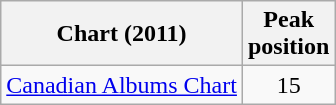<table class="wikitable">
<tr>
<th>Chart (2011)</th>
<th>Peak<br>position</th>
</tr>
<tr>
<td><a href='#'>Canadian Albums Chart</a></td>
<td align="center">15</td>
</tr>
</table>
